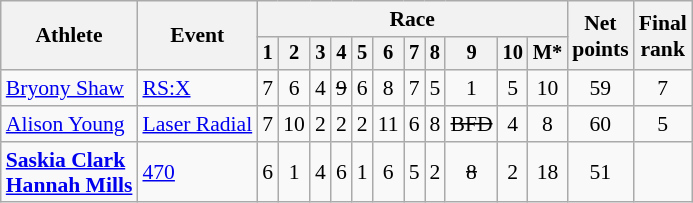<table class="wikitable" style="text-align:center; font-size:90%;">
<tr>
<th rowspan=2>Athlete</th>
<th rowspan=2>Event</th>
<th colspan=11>Race</th>
<th rowspan=2>Net <br>points</th>
<th rowspan=2>Final <br>rank</th>
</tr>
<tr style="font-size:95%">
<th>1</th>
<th>2</th>
<th>3</th>
<th>4</th>
<th>5</th>
<th>6</th>
<th>7</th>
<th>8</th>
<th>9</th>
<th>10</th>
<th>M*</th>
</tr>
<tr>
<td style="text-align:left;"><a href='#'>Bryony Shaw</a></td>
<td style="text-align:left;"><a href='#'>RS:X</a></td>
<td>7</td>
<td>6</td>
<td>4</td>
<td><s>9</s></td>
<td>6</td>
<td>8</td>
<td>7</td>
<td>5</td>
<td>1</td>
<td>5</td>
<td>10</td>
<td>59</td>
<td>7</td>
</tr>
<tr>
<td style="text-align:left;"><a href='#'>Alison Young</a></td>
<td style="text-align:left;"><a href='#'>Laser Radial</a></td>
<td>7</td>
<td>10</td>
<td>2</td>
<td>2</td>
<td>2</td>
<td>11</td>
<td>6</td>
<td>8</td>
<td><s>BFD</s></td>
<td>4</td>
<td>8</td>
<td>60</td>
<td>5</td>
</tr>
<tr>
<td style="text-align:left;"><strong><a href='#'>Saskia Clark</a><br><a href='#'>Hannah Mills</a></strong></td>
<td style="text-align:left;"><a href='#'>470</a></td>
<td>6</td>
<td>1</td>
<td>4</td>
<td>6</td>
<td>1</td>
<td>6</td>
<td>5</td>
<td>2</td>
<td><s>8</s></td>
<td>2</td>
<td>18</td>
<td>51</td>
<td></td>
</tr>
</table>
